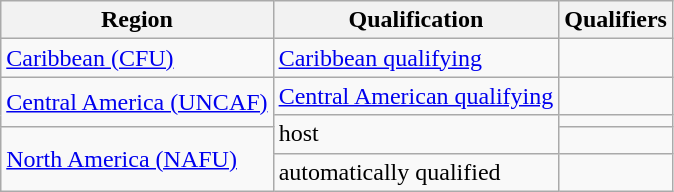<table class=wikitable>
<tr>
<th>Region</th>
<th>Qualification</th>
<th>Qualifiers</th>
</tr>
<tr>
<td><a href='#'>Caribbean (CFU)</a></td>
<td><a href='#'>Caribbean qualifying</a></td>
<td><br> </td>
</tr>
<tr>
<td rowspan="2"><a href='#'>Central America (UNCAF)</a></td>
<td><a href='#'>Central American qualifying</a></td>
<td><br> </td>
</tr>
<tr>
<td rowspan="2">host</td>
<td></td>
</tr>
<tr>
<td rowspan="2"><a href='#'>North America (NAFU)</a></td>
<td></td>
</tr>
<tr>
<td>automatically qualified</td>
<td><br></td>
</tr>
</table>
